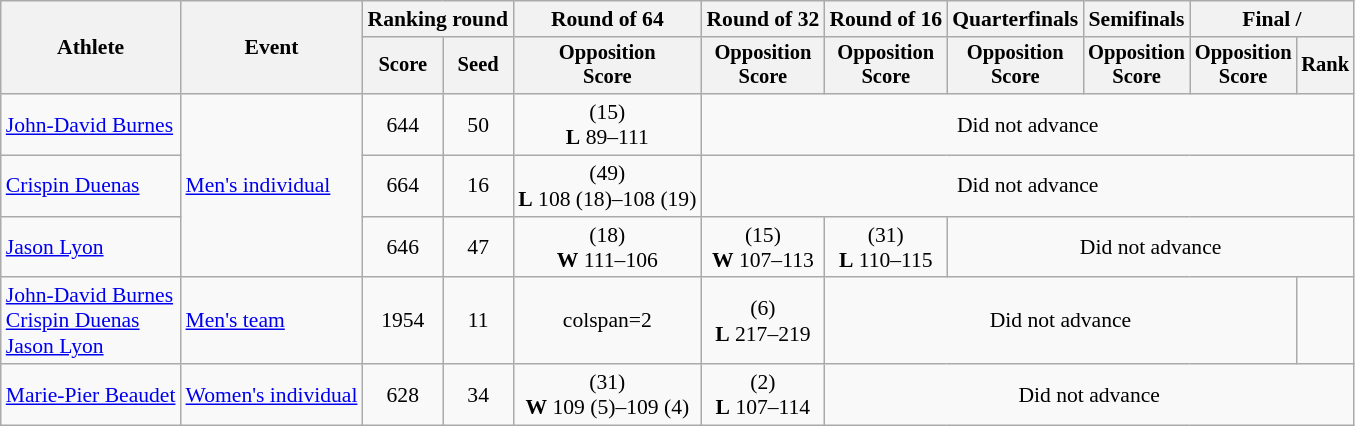<table class="wikitable" style="font-size:90%">
<tr>
<th rowspan="2">Athlete</th>
<th rowspan="2">Event</th>
<th colspan="2">Ranking round</th>
<th>Round of 64</th>
<th>Round of 32</th>
<th>Round of 16</th>
<th>Quarterfinals</th>
<th>Semifinals</th>
<th colspan="2">Final / </th>
</tr>
<tr style="font-size:95%">
<th>Score</th>
<th>Seed</th>
<th>Opposition<br>Score</th>
<th>Opposition<br>Score</th>
<th>Opposition<br>Score</th>
<th>Opposition<br>Score</th>
<th>Opposition<br>Score</th>
<th>Opposition<br>Score</th>
<th>Rank</th>
</tr>
<tr align=center>
<td align=left><a href='#'>John-David Burnes</a></td>
<td align=left rowspan=3><a href='#'>Men's individual</a></td>
<td>644</td>
<td>50</td>
<td> (15)<br><strong>L</strong> 89–111</td>
<td colspan=6>Did not advance</td>
</tr>
<tr align=center>
<td align=left><a href='#'>Crispin Duenas</a></td>
<td>664</td>
<td>16</td>
<td> (49)<br><strong>L</strong> 108 (18)–108 (19)</td>
<td colspan=6>Did not advance</td>
</tr>
<tr align=center>
<td align=left><a href='#'>Jason Lyon</a></td>
<td>646</td>
<td>47</td>
<td> (18)<br><strong>W</strong> 111–106</td>
<td> (15)<br><strong>W</strong> 107–113</td>
<td> (31)<br><strong>L</strong> 110–115</td>
<td colspan=4>Did not advance</td>
</tr>
<tr align=center>
<td align=left><a href='#'>John-David Burnes</a><br> <a href='#'>Crispin Duenas</a><br><a href='#'>Jason Lyon</a></td>
<td align=left><a href='#'>Men's team</a></td>
<td>1954</td>
<td>11</td>
<td>colspan=2 </td>
<td> (6)<br><strong>L</strong> 217–219</td>
<td colspan=4>Did not advance</td>
</tr>
<tr align=center>
<td align=left><a href='#'>Marie-Pier Beaudet</a></td>
<td align=left><a href='#'>Women's individual</a></td>
<td>628</td>
<td>34</td>
<td> (31)<br><strong>W</strong> 109 (5)–109 (4)</td>
<td> (2)<br><strong>L</strong> 107–114</td>
<td colspan=5>Did not advance</td>
</tr>
</table>
